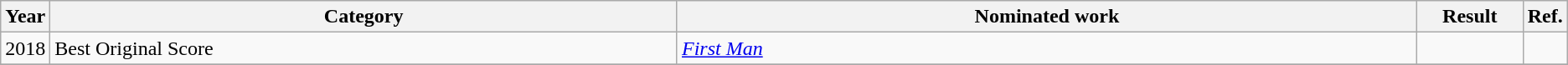<table class=wikitable>
<tr>
<th scope="col" style="width:1em;">Year</th>
<th scope="col" style="width:33em;">Category</th>
<th scope="col" style="width:39em;">Nominated work</th>
<th scope="col" style="width:5em;">Result</th>
<th scope="col" style="width:1em;">Ref.</th>
</tr>
<tr>
<td>2018</td>
<td>Best Original Score</td>
<td><em><a href='#'>First Man</a></em></td>
<td></td>
<td rowspan="1"></td>
</tr>
<tr>
</tr>
</table>
